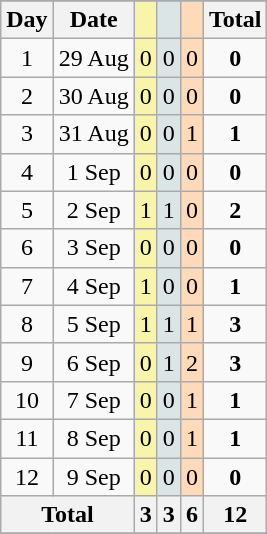<table class="wikitable" style="text-align:center">
<tr style="background:#efefef;">
</tr>
<tr>
<th>Day</th>
<th>Date</th>
<th style="background:#F7F6A8;"></th>
<th style="background:#DCE5E5;"></th>
<th style="background:#FFDAB9;"></th>
<th>Total</th>
</tr>
<tr>
<td>1</td>
<td>29 Aug</td>
<td style="background:#F7F6A8;">0</td>
<td style="background:#DCE5E5;">0</td>
<td style="background:#FFDAB9;">0</td>
<td><strong>0</strong></td>
</tr>
<tr>
<td>2</td>
<td>30 Aug</td>
<td style="background:#F7F6A8;">0</td>
<td style="background:#DCE5E5;">0</td>
<td style="background:#FFDAB9;">0</td>
<td><strong>0</strong></td>
</tr>
<tr>
<td>3</td>
<td>31 Aug</td>
<td style="background:#F7F6A8;">0</td>
<td style="background:#DCE5E5;">0</td>
<td style="background:#FFDAB9;">1</td>
<td><strong>1</strong></td>
</tr>
<tr>
<td>4</td>
<td>1 Sep</td>
<td style="background:#F7F6A8;">0</td>
<td style="background:#DCE5E5;">0</td>
<td style="background:#FFDAB9;">0</td>
<td><strong>0</strong></td>
</tr>
<tr>
<td>5</td>
<td>2 Sep</td>
<td style="background:#F7F6A8;">1</td>
<td style="background:#DCE5E5;">1</td>
<td style="background:#FFDAB9;">0</td>
<td><strong>2</strong></td>
</tr>
<tr>
<td>6</td>
<td>3 Sep</td>
<td style="background:#F7F6A8;">0</td>
<td style="background:#DCE5E5;">0</td>
<td style="background:#FFDAB9;">0</td>
<td><strong>0</strong></td>
</tr>
<tr>
<td>7</td>
<td>4 Sep</td>
<td style="background:#F7F6A8;">1</td>
<td style="background:#DCE5E5;">0</td>
<td style="background:#FFDAB9;">0</td>
<td><strong>1</strong></td>
</tr>
<tr>
<td>8</td>
<td>5 Sep</td>
<td style="background:#F7F6A8;">1</td>
<td style="background:#DCE5E5;">1</td>
<td style="background:#FFDAB9;">1</td>
<td><strong>3</strong></td>
</tr>
<tr>
<td>9</td>
<td>6 Sep</td>
<td style="background:#F7F6A8;">0</td>
<td style="background:#DCE5E5;">1</td>
<td style="background:#FFDAB9;">2</td>
<td><strong>3</strong></td>
</tr>
<tr>
<td>10</td>
<td>7 Sep</td>
<td style="background:#F7F6A8;">0</td>
<td style="background:#DCE5E5;">0</td>
<td style="background:#FFDAB9;">1</td>
<td><strong>1</strong></td>
</tr>
<tr>
<td>11</td>
<td>8 Sep</td>
<td style="background:#F7F6A8;">0</td>
<td style="background:#DCE5E5;">0</td>
<td style="background:#FFDAB9;">1</td>
<td><strong>1</strong></td>
</tr>
<tr>
<td>12</td>
<td>9 Sep</td>
<td style="background:#F7F6A8;">0</td>
<td style="background:#DCE5E5;">0</td>
<td style="background:#FFDAB9;">0</td>
<td><strong>0</strong></td>
</tr>
<tr>
<th colspan="2"><strong>Total</strong></th>
<th><strong>3</strong></th>
<th><strong>3</strong></th>
<th><strong>6</strong></th>
<th><strong>12</strong></th>
</tr>
<tr>
</tr>
</table>
